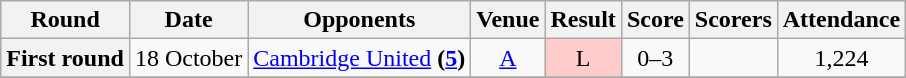<table class="wikitable" style="text-align:center">
<tr>
<th>Round</th>
<th>Date</th>
<th>Opponents</th>
<th>Venue</th>
<th>Result</th>
<th>Score</th>
<th>Scorers</th>
<th>Attendance</th>
</tr>
<tr>
<th>First round</th>
<td>18 October</td>
<td><a href='#'>Cambridge United</a> <strong>(<a href='#'>5</a>)</strong></td>
<td><a href='#'>A</a></td>
<td style="background-color:#FFCCCC">L</td>
<td>0–3</td>
<td align="left"></td>
<td>1,224</td>
</tr>
<tr>
</tr>
</table>
